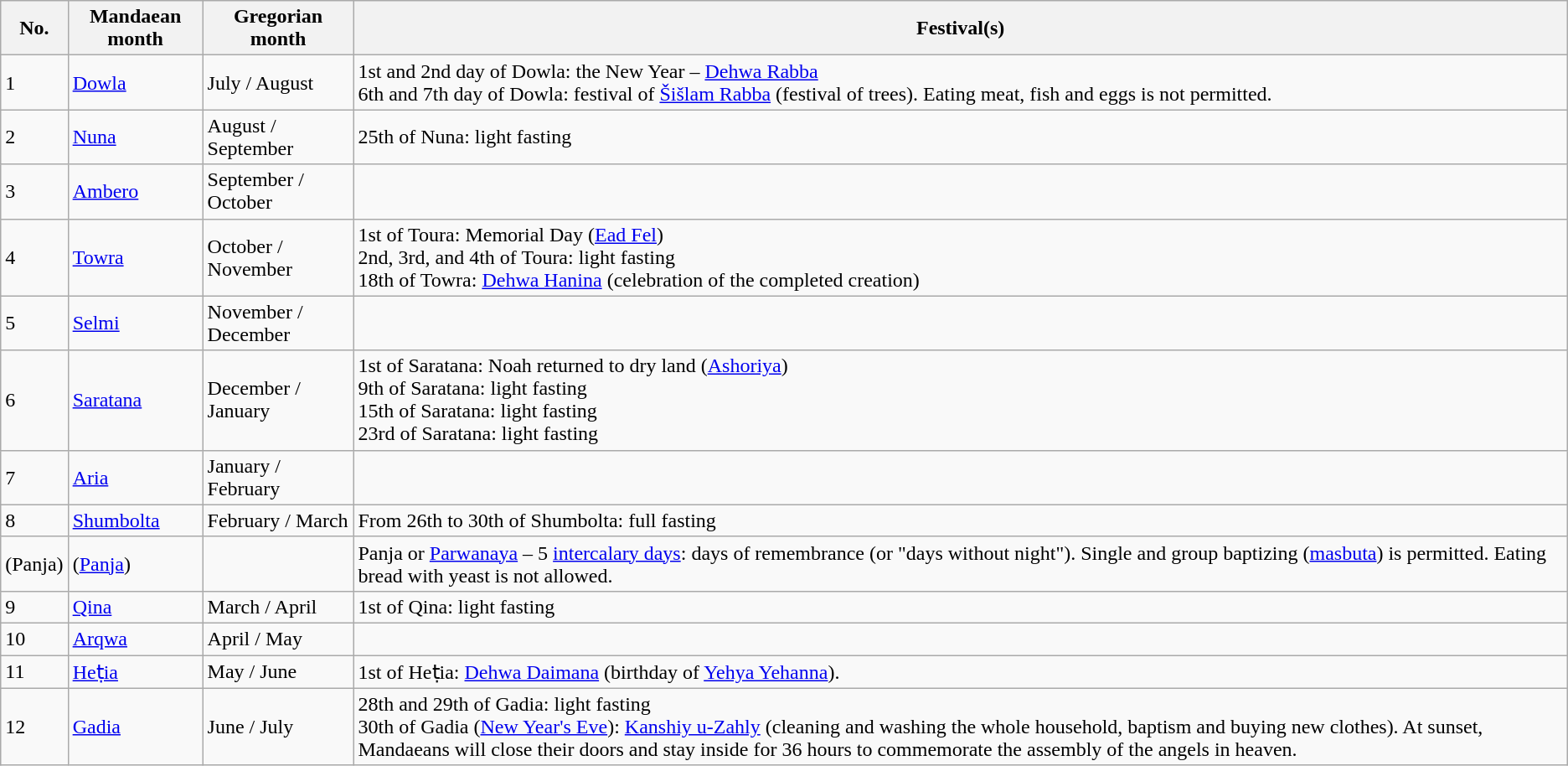<table class="wikitable sortable">
<tr>
<th>No.</th>
<th>Mandaean month</th>
<th>Gregorian month</th>
<th>Festival(s)</th>
</tr>
<tr>
<td>1</td>
<td><a href='#'>Dowla</a></td>
<td>July / August</td>
<td>1st and 2nd day of Dowla: the New Year – <a href='#'>Dehwa Rabba</a><br>6th and 7th day of Dowla: festival of <a href='#'>Šišlam Rabba</a> (festival of trees). Eating meat, fish and eggs is not permitted.</td>
</tr>
<tr>
<td>2</td>
<td><a href='#'>Nuna</a></td>
<td>August / September</td>
<td>25th of Nuna: light fasting</td>
</tr>
<tr>
<td>3</td>
<td><a href='#'>Ambero</a></td>
<td>September / October</td>
<td></td>
</tr>
<tr>
<td>4</td>
<td><a href='#'>Towra</a></td>
<td>October / November</td>
<td>1st of Toura: Memorial Day (<a href='#'>Ead Fel</a>)<br>2nd, 3rd, and 4th of Toura: light fasting<br>18th of Towra: <a href='#'>Dehwa Hanina</a> (celebration of the completed creation)</td>
</tr>
<tr>
<td>5</td>
<td><a href='#'>Selmi</a></td>
<td>November / December</td>
<td></td>
</tr>
<tr>
<td>6</td>
<td><a href='#'>Saratana</a></td>
<td>December / January</td>
<td>1st of Saratana: Noah returned to dry land (<a href='#'>Ashoriya</a>)<br>9th of Saratana: light fasting<br>15th of Saratana: light fasting<br>23rd of Saratana: light fasting</td>
</tr>
<tr>
<td>7</td>
<td><a href='#'>Aria</a></td>
<td>January / February</td>
<td></td>
</tr>
<tr>
<td>8</td>
<td><a href='#'>Shumbolta</a></td>
<td>February / March</td>
<td>From 26th to 30th of Shumbolta: full fasting</td>
</tr>
<tr>
<td>(Panja)</td>
<td>(<a href='#'>Panja</a>)</td>
<td></td>
<td>Panja or <a href='#'>Parwanaya</a> – 5 <a href='#'>intercalary days</a>: days of remembrance (or "days without night"). Single and group baptizing (<a href='#'>masbuta</a>) is permitted. Eating bread with yeast is not allowed.</td>
</tr>
<tr>
<td>9</td>
<td><a href='#'>Qina</a></td>
<td>March / April</td>
<td>1st of Qina: light fasting</td>
</tr>
<tr>
<td>10</td>
<td><a href='#'>Arqwa</a></td>
<td>April / May</td>
<td></td>
</tr>
<tr>
<td>11</td>
<td><a href='#'>Heṭia</a></td>
<td>May / June</td>
<td>1st of Heṭia: <a href='#'>Dehwa Daimana</a> (birthday of <a href='#'>Yehya Yehanna</a>).</td>
</tr>
<tr>
<td>12</td>
<td><a href='#'>Gadia</a></td>
<td>June / July</td>
<td>28th and 29th of Gadia: light fasting<br>30th of Gadia (<a href='#'>New Year's Eve</a>): <a href='#'>Kanshiy u-Zahly</a> (cleaning and washing the whole household, baptism and buying new clothes). At sunset, Mandaeans will close their doors and stay inside for 36 hours to commemorate the assembly of the angels in heaven.</td>
</tr>
</table>
